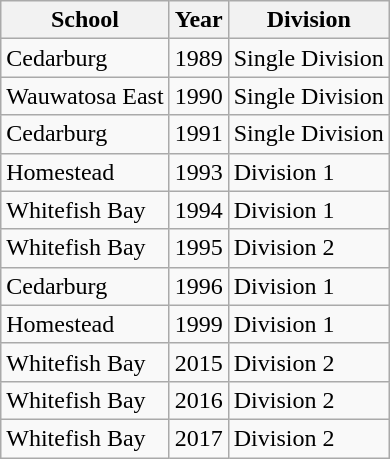<table class="wikitable">
<tr>
<th>School</th>
<th>Year</th>
<th>Division</th>
</tr>
<tr>
<td>Cedarburg</td>
<td>1989</td>
<td>Single Division</td>
</tr>
<tr>
<td>Wauwatosa East</td>
<td>1990</td>
<td>Single Division</td>
</tr>
<tr>
<td>Cedarburg</td>
<td>1991</td>
<td>Single Division</td>
</tr>
<tr>
<td>Homestead</td>
<td>1993</td>
<td>Division 1</td>
</tr>
<tr>
<td>Whitefish Bay</td>
<td>1994</td>
<td>Division 1</td>
</tr>
<tr>
<td>Whitefish Bay</td>
<td>1995</td>
<td>Division 2</td>
</tr>
<tr>
<td>Cedarburg</td>
<td>1996</td>
<td>Division 1</td>
</tr>
<tr>
<td>Homestead</td>
<td>1999</td>
<td>Division 1</td>
</tr>
<tr>
<td>Whitefish Bay</td>
<td>2015</td>
<td>Division 2</td>
</tr>
<tr>
<td>Whitefish Bay</td>
<td>2016</td>
<td>Division 2</td>
</tr>
<tr>
<td>Whitefish Bay</td>
<td>2017</td>
<td>Division 2</td>
</tr>
</table>
